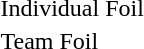<table>
<tr>
<td>Individual Foil</td>
<td></td>
<td></td>
<td></td>
</tr>
<tr>
<td>Team Foil</td>
<td></td>
<td></td>
<td></td>
</tr>
</table>
